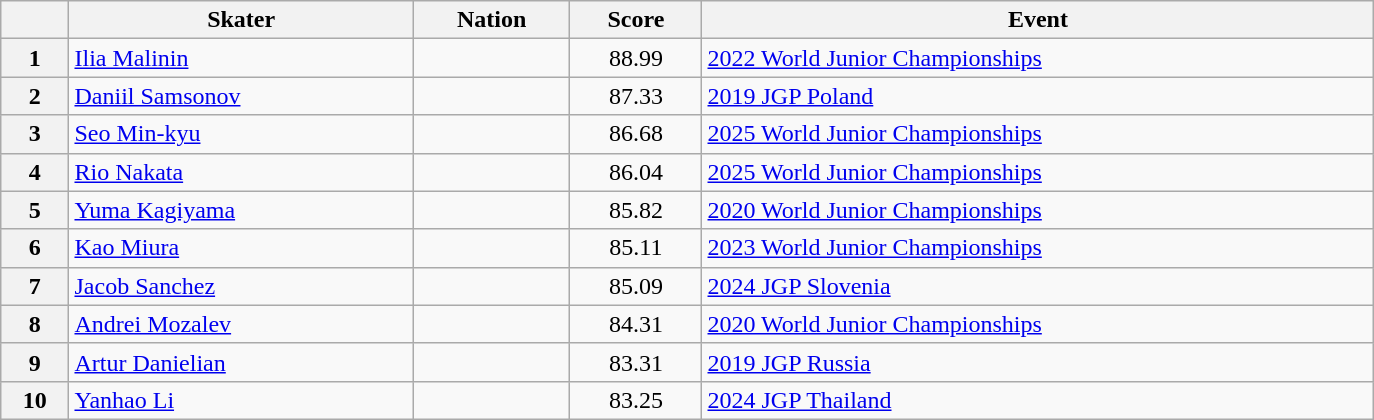<table class="wikitable sortable" style="text-align:left; width:72.5%">
<tr>
<th scope="col"></th>
<th scope="col">Skater</th>
<th scope="col">Nation</th>
<th scope="col">Score</th>
<th scope="col">Event</th>
</tr>
<tr>
<th scope="row">1</th>
<td><a href='#'>Ilia Malinin</a></td>
<td></td>
<td style="text-align:center;">88.99</td>
<td><a href='#'>2022 World Junior Championships</a></td>
</tr>
<tr>
<th scope="row">2</th>
<td><a href='#'>Daniil Samsonov</a></td>
<td></td>
<td style="text-align:center;">87.33</td>
<td><a href='#'>2019 JGP Poland</a></td>
</tr>
<tr>
<th scope="row">3</th>
<td><a href='#'>Seo Min-kyu</a></td>
<td></td>
<td style="text-align:center;">86.68</td>
<td><a href='#'>2025 World Junior Championships</a></td>
</tr>
<tr>
<th scope="row">4</th>
<td><a href='#'>Rio Nakata</a></td>
<td></td>
<td style="text-align:center;">86.04</td>
<td><a href='#'>2025 World Junior Championships</a></td>
</tr>
<tr>
<th scope="row">5</th>
<td><a href='#'>Yuma Kagiyama</a></td>
<td></td>
<td style="text-align:center;">85.82</td>
<td><a href='#'>2020 World Junior Championships</a></td>
</tr>
<tr>
<th scope="row">6</th>
<td><a href='#'>Kao Miura</a></td>
<td></td>
<td style="text-align:center;">85.11</td>
<td><a href='#'>2023 World Junior Championships</a></td>
</tr>
<tr>
<th scope="row">7</th>
<td><a href='#'>Jacob Sanchez</a></td>
<td></td>
<td style="text-align:center;">85.09</td>
<td><a href='#'>2024 JGP Slovenia</a></td>
</tr>
<tr>
<th scope="row">8</th>
<td><a href='#'>Andrei Mozalev</a></td>
<td></td>
<td style="text-align:center;">84.31</td>
<td><a href='#'>2020 World Junior Championships</a></td>
</tr>
<tr>
<th scope="row">9</th>
<td><a href='#'>Artur Danielian</a></td>
<td></td>
<td style="text-align:center;">83.31</td>
<td><a href='#'>2019 JGP Russia</a></td>
</tr>
<tr>
<th scope="row">10</th>
<td><a href='#'>Yanhao Li</a></td>
<td></td>
<td style="text-align:center;">83.25</td>
<td><a href='#'>2024 JGP Thailand</a></td>
</tr>
</table>
